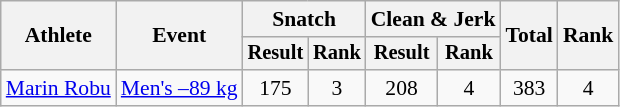<table class="wikitable" style="font-size:90%">
<tr>
<th rowspan="2">Athlete</th>
<th rowspan="2">Event</th>
<th colspan="2">Snatch</th>
<th colspan="2">Clean & Jerk</th>
<th rowspan="2">Total</th>
<th rowspan="2">Rank</th>
</tr>
<tr style="font-size:95%">
<th>Result</th>
<th>Rank</th>
<th>Result</th>
<th>Rank</th>
</tr>
<tr align=center>
<td align=left><a href='#'>Marin Robu</a></td>
<td align=left><a href='#'>Men's –89 kg</a></td>
<td>175</td>
<td>3</td>
<td>208</td>
<td>4</td>
<td>383</td>
<td>4</td>
</tr>
</table>
